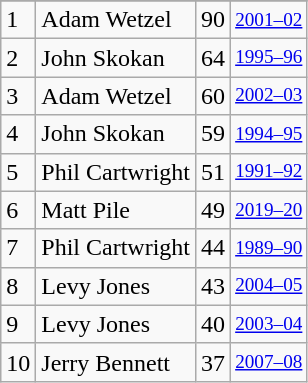<table class="wikitable">
<tr>
</tr>
<tr>
<td>1</td>
<td>Adam Wetzel</td>
<td>90</td>
<td style="font-size:80%;"><a href='#'>2001–02</a></td>
</tr>
<tr>
<td>2</td>
<td>John Skokan</td>
<td>64</td>
<td style="font-size:80%;"><a href='#'>1995–96</a></td>
</tr>
<tr>
<td>3</td>
<td>Adam Wetzel</td>
<td>60</td>
<td style="font-size:80%;"><a href='#'>2002–03</a></td>
</tr>
<tr>
<td>4</td>
<td>John Skokan</td>
<td>59</td>
<td style="font-size:80%;"><a href='#'>1994–95</a></td>
</tr>
<tr>
<td>5</td>
<td>Phil Cartwright</td>
<td>51</td>
<td style="font-size:80%;"><a href='#'>1991–92</a></td>
</tr>
<tr>
<td>6</td>
<td>Matt Pile</td>
<td>49</td>
<td style="font-size:80%;"><a href='#'>2019–20</a></td>
</tr>
<tr>
<td>7</td>
<td>Phil Cartwright</td>
<td>44</td>
<td style="font-size:80%;"><a href='#'>1989–90</a></td>
</tr>
<tr>
<td>8</td>
<td>Levy Jones</td>
<td>43</td>
<td style="font-size:80%;"><a href='#'>2004–05</a></td>
</tr>
<tr>
<td>9</td>
<td>Levy Jones</td>
<td>40</td>
<td style="font-size:80%;"><a href='#'>2003–04</a></td>
</tr>
<tr>
<td>10</td>
<td>Jerry Bennett</td>
<td>37</td>
<td style="font-size:80%;"><a href='#'>2007–08</a></td>
</tr>
</table>
